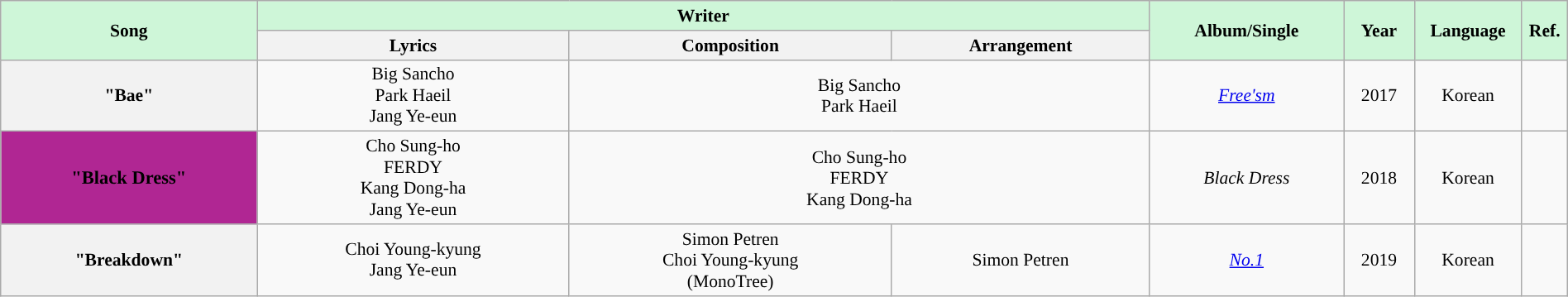<table class="wikitable" style="margin:0.5em auto; clear:both; font-size:.9em; text-align:center; width:100%">
<tr>
<th rowspan="2" style="width:200px; background:#CEF6D8;">Song</th>
<th colspan="3" style="width:900px; background:#CEF6D8;">Writer</th>
<th rowspan="2" style="width:150px; background:#CEF6D8;">Album/Single</th>
<th rowspan="2" style="width:50px; background:#CEF6D8;">Year</th>
<th rowspan="2" style="width:80px; background:#CEF6D8;">Language</th>
<th rowspan="2" style="width:30px; background:#CEF6D8;">Ref.</th>
</tr>
<tr>
<th>Lyrics</th>
<th>Composition</th>
<th>Arrangement</th>
</tr>
<tr>
<th>"Bae"</th>
<td>Big Sancho<br> Park Haeil<br> Jang Ye-eun</td>
<td colspan="2">Big Sancho<br> Park Haeil</td>
<td><em><a href='#'>Free'sm</a></em></td>
<td>2017</td>
<td>Korean</td>
<td></td>
</tr>
<tr>
<th scope="row" style="background-color:#B02693; font-size:15px;">"<strong>Black Dress</strong>" </th>
<td>Cho Sung-ho<br> FERDY<br> Kang Dong-ha<br> Jang Ye-eun</td>
<td colspan="2">Cho Sung-ho<br> FERDY<br> Kang Dong-ha</td>
<td><em>Black Dress</em></td>
<td>2018</td>
<td>Korean</td>
<td></td>
</tr>
<tr>
<th>"Breakdown"</th>
<td>Choi Young-kyung<br>Jang Ye-eun</td>
<td>Simon Petren<br> Choi Young-kyung<br>  (MonoTree)</td>
<td>Simon Petren</td>
<td><em><a href='#'>No.1</a></em></td>
<td>2019</td>
<td>Korean</td>
<td></td>
</tr>
</table>
